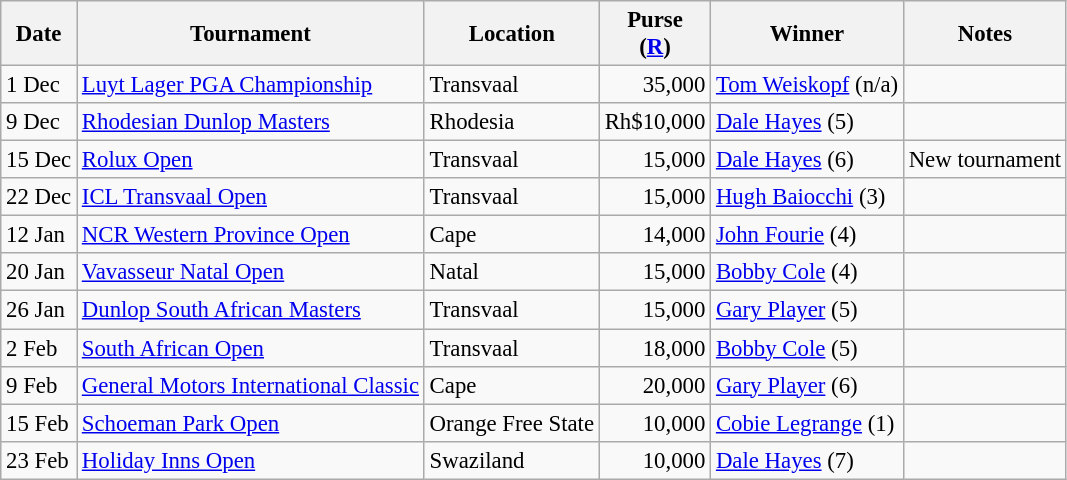<table class="wikitable" style="font-size:95%">
<tr>
<th>Date</th>
<th>Tournament</th>
<th>Location</th>
<th>Purse<br>(<a href='#'>R</a>)</th>
<th>Winner</th>
<th>Notes</th>
</tr>
<tr>
<td>1 Dec</td>
<td><a href='#'>Luyt Lager PGA Championship</a></td>
<td>Transvaal</td>
<td align=right>35,000</td>
<td> <a href='#'>Tom Weiskopf</a> (n/a)</td>
<td></td>
</tr>
<tr>
<td>9 Dec</td>
<td><a href='#'>Rhodesian Dunlop Masters</a></td>
<td>Rhodesia</td>
<td align=right>Rh$10,000</td>
<td> <a href='#'>Dale Hayes</a> (5)</td>
<td></td>
</tr>
<tr>
<td>15 Dec</td>
<td><a href='#'>Rolux Open</a></td>
<td>Transvaal</td>
<td align=right>15,000</td>
<td> <a href='#'>Dale Hayes</a> (6)</td>
<td>New tournament</td>
</tr>
<tr>
<td>22 Dec</td>
<td><a href='#'>ICL Transvaal Open</a></td>
<td>Transvaal</td>
<td align=right>15,000</td>
<td> <a href='#'>Hugh Baiocchi</a> (3)</td>
<td></td>
</tr>
<tr>
<td>12 Jan</td>
<td><a href='#'>NCR Western Province Open</a></td>
<td>Cape</td>
<td align=right>14,000</td>
<td> <a href='#'>John Fourie</a> (4)</td>
<td></td>
</tr>
<tr>
<td>20 Jan</td>
<td><a href='#'>Vavasseur Natal Open</a></td>
<td>Natal</td>
<td align=right>15,000</td>
<td> <a href='#'>Bobby Cole</a> (4)</td>
<td></td>
</tr>
<tr>
<td>26 Jan</td>
<td><a href='#'>Dunlop South African Masters</a></td>
<td>Transvaal</td>
<td align=right>15,000</td>
<td> <a href='#'>Gary Player</a> (5)</td>
<td></td>
</tr>
<tr>
<td>2 Feb</td>
<td><a href='#'>South African Open</a></td>
<td>Transvaal</td>
<td align=right>18,000</td>
<td> <a href='#'>Bobby Cole</a> (5)</td>
<td></td>
</tr>
<tr>
<td>9 Feb</td>
<td><a href='#'>General Motors International Classic</a></td>
<td>Cape</td>
<td align=right>20,000</td>
<td> <a href='#'>Gary Player</a> (6)</td>
<td></td>
</tr>
<tr>
<td>15 Feb</td>
<td><a href='#'>Schoeman Park Open</a></td>
<td>Orange Free State</td>
<td align=right>10,000</td>
<td> <a href='#'>Cobie Legrange</a> (1)</td>
<td></td>
</tr>
<tr>
<td>23 Feb</td>
<td><a href='#'>Holiday Inns Open</a></td>
<td>Swaziland</td>
<td align=right>10,000</td>
<td> <a href='#'>Dale Hayes</a> (7)</td>
<td></td>
</tr>
</table>
